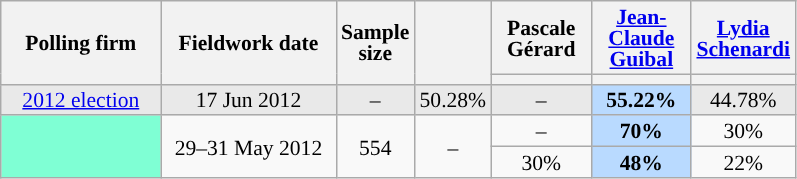<table class="wikitable sortable" style="text-align:center;font-size:90%;line-height:14px;">
<tr style="height:40px;">
<th style="width:100px;" rowspan="2">Polling firm</th>
<th style="width:110px;" rowspan="2">Fieldwork date</th>
<th style="width:35px;" rowspan="2">Sample<br>size</th>
<th style="width:30px;" rowspan="2"></th>
<th class="unsortable" style="width:60px;">Pascale Gérard<br></th>
<th class="unsortable" style="width:60px;"><a href='#'>Jean-Claude Guibal</a><br></th>
<th class="unsortable" style="width:60px;"><a href='#'>Lydia Schenardi</a><br></th>
</tr>
<tr>
<th style="background:"></th>
<th style="background:"></th>
<th style="background:"></th>
</tr>
<tr style="background:#E9E9E9;">
<td><a href='#'>2012 election</a></td>
<td data-sort-value="2012-06-17">17 Jun 2012</td>
<td>–</td>
<td>50.28%</td>
<td>–</td>
<td style="background:#B9DAFF;"><strong>55.22%</strong></td>
<td>44.78%</td>
</tr>
<tr>
<td rowspan="2" style="background:aquamarine;"></td>
<td rowspan="2" data-sort-value="2012-05-31">29–31 May 2012</td>
<td rowspan="2">554</td>
<td rowspan="2">–</td>
<td>–</td>
<td style="background:#B9DAFF;"><strong>70%</strong></td>
<td>30%</td>
</tr>
<tr>
<td>30%</td>
<td style="background:#B9DAFF;"><strong>48%</strong></td>
<td>22%</td>
</tr>
</table>
